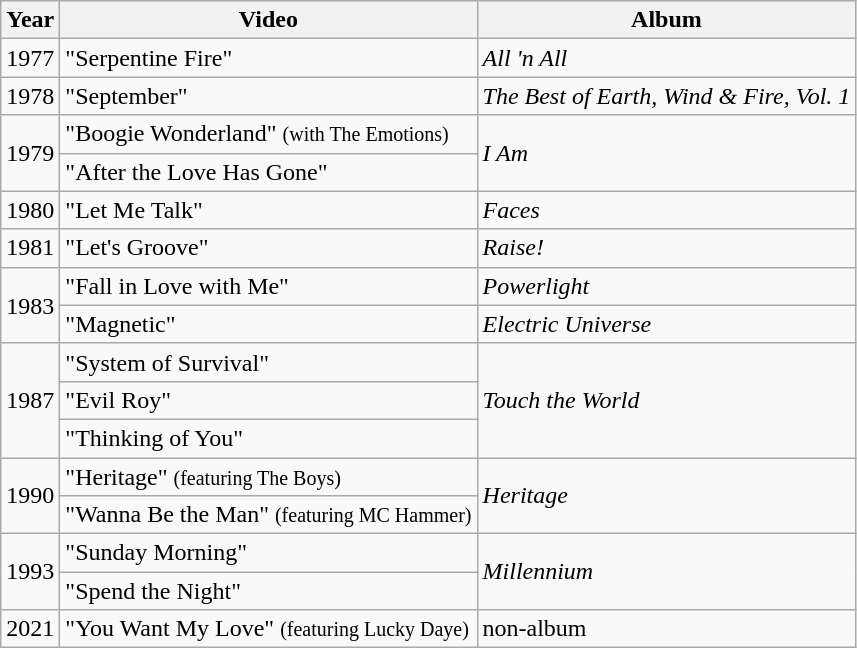<table class="wikitable">
<tr>
<th>Year</th>
<th>Video</th>
<th>Album</th>
</tr>
<tr>
<td>1977</td>
<td>"Serpentine Fire"</td>
<td><em>All 'n All</em></td>
</tr>
<tr>
<td>1978</td>
<td>"September"</td>
<td><em>The Best of Earth, Wind & Fire, Vol. 1</em></td>
</tr>
<tr>
<td rowspan="2">1979</td>
<td>"Boogie Wonderland" <small>(with The Emotions)</small></td>
<td rowspan="2"><em>I Am</em></td>
</tr>
<tr>
<td>"After the Love Has Gone"</td>
</tr>
<tr>
<td>1980</td>
<td>"Let Me Talk"</td>
<td><em>Faces</em></td>
</tr>
<tr>
<td>1981</td>
<td>"Let's Groove"</td>
<td><em>Raise!</em></td>
</tr>
<tr>
<td rowspan="2">1983</td>
<td>"Fall in Love with Me"</td>
<td><em>Powerlight</em></td>
</tr>
<tr>
<td>"Magnetic"</td>
<td><em>Electric Universe</em></td>
</tr>
<tr>
<td rowspan="3">1987</td>
<td>"System of Survival"</td>
<td rowspan="3"><em>Touch the World</em></td>
</tr>
<tr>
<td>"Evil Roy"</td>
</tr>
<tr>
<td>"Thinking of You"</td>
</tr>
<tr>
<td rowspan="2">1990</td>
<td>"Heritage" <small>(featuring The Boys)</small></td>
<td rowspan="2"><em>Heritage</em></td>
</tr>
<tr>
<td>"Wanna Be the Man" <small>(featuring MC Hammer)</small></td>
</tr>
<tr>
<td rowspan="2">1993</td>
<td>"Sunday Morning"</td>
<td rowspan="2"><em>Millennium</em></td>
</tr>
<tr>
<td>"Spend the Night"</td>
</tr>
<tr>
<td>2021</td>
<td>"You Want My Love" <small>(featuring Lucky Daye)</small></td>
<td>non-album</td>
</tr>
</table>
